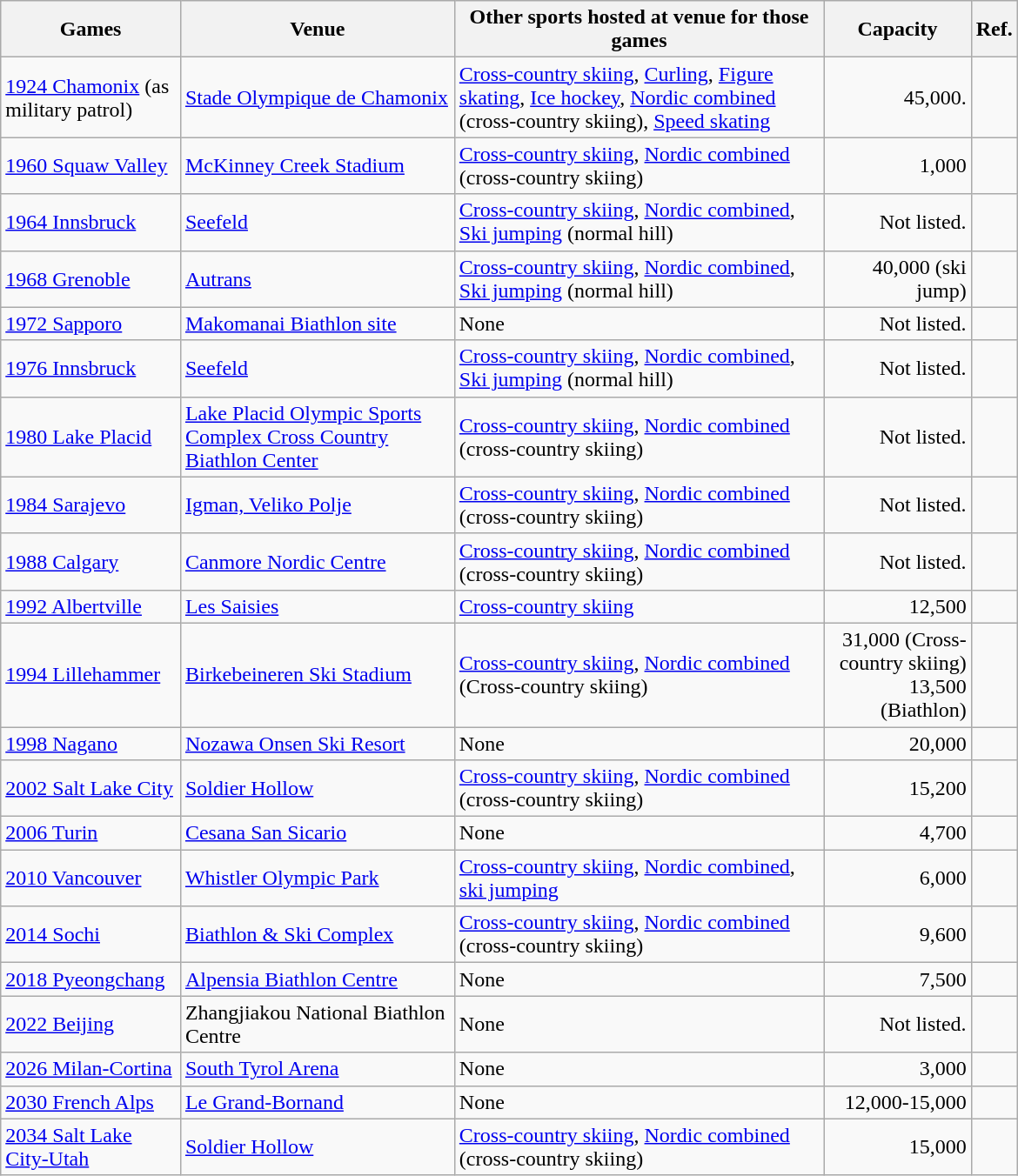<table class="wikitable sortable" width=780px>
<tr>
<th>Games</th>
<th>Venue</th>
<th>Other sports hosted at venue for those games</th>
<th>Capacity</th>
<th>Ref.</th>
</tr>
<tr>
<td><a href='#'>1924 Chamonix</a> (as military patrol)</td>
<td><a href='#'>Stade Olympique de Chamonix</a></td>
<td><a href='#'>Cross-country skiing</a>, <a href='#'>Curling</a>, <a href='#'>Figure skating</a>, <a href='#'>Ice hockey</a>, <a href='#'>Nordic combined</a> (cross-country skiing), <a href='#'>Speed skating</a></td>
<td align="right">45,000.</td>
<td align=center></td>
</tr>
<tr>
<td><a href='#'>1960 Squaw Valley</a></td>
<td><a href='#'>McKinney Creek Stadium</a></td>
<td><a href='#'>Cross-country skiing</a>, <a href='#'>Nordic combined</a> (cross-country skiing)</td>
<td align="right">1,000</td>
<td align=center></td>
</tr>
<tr>
<td><a href='#'>1964 Innsbruck</a></td>
<td><a href='#'>Seefeld</a></td>
<td><a href='#'>Cross-country skiing</a>, <a href='#'>Nordic combined</a>, <a href='#'>Ski jumping</a> (normal hill)</td>
<td align="right">Not listed.</td>
<td align=center></td>
</tr>
<tr>
<td><a href='#'>1968 Grenoble</a></td>
<td><a href='#'>Autrans</a></td>
<td><a href='#'>Cross-country skiing</a>, <a href='#'>Nordic combined</a>, <a href='#'>Ski jumping</a> (normal hill)</td>
<td align="right">40,000 (ski jump)</td>
<td align=center></td>
</tr>
<tr>
<td><a href='#'>1972 Sapporo</a></td>
<td><a href='#'>Makomanai Biathlon site</a></td>
<td>None</td>
<td align="right">Not listed.</td>
<td align=center></td>
</tr>
<tr>
<td><a href='#'>1976 Innsbruck</a></td>
<td><a href='#'>Seefeld</a></td>
<td><a href='#'>Cross-country skiing</a>, <a href='#'>Nordic combined</a>, <a href='#'>Ski jumping</a> (normal hill)</td>
<td align="right">Not listed.</td>
<td align=center></td>
</tr>
<tr>
<td><a href='#'>1980 Lake Placid</a></td>
<td><a href='#'>Lake Placid Olympic Sports Complex Cross Country Biathlon Center</a></td>
<td><a href='#'>Cross-country skiing</a>, <a href='#'>Nordic combined</a> (cross-country skiing)</td>
<td align="right">Not listed.</td>
<td align=center></td>
</tr>
<tr>
<td><a href='#'>1984 Sarajevo</a></td>
<td><a href='#'>Igman, Veliko Polje</a></td>
<td><a href='#'>Cross-country skiing</a>, <a href='#'>Nordic combined</a> (cross-country skiing)</td>
<td align="right">Not listed.</td>
<td align=center></td>
</tr>
<tr>
<td><a href='#'>1988 Calgary</a></td>
<td><a href='#'>Canmore Nordic Centre</a></td>
<td><a href='#'>Cross-country skiing</a>, <a href='#'>Nordic combined</a> (cross-country skiing)</td>
<td align="right">Not listed.</td>
<td align=center></td>
</tr>
<tr>
<td><a href='#'>1992 Albertville</a></td>
<td><a href='#'>Les Saisies</a></td>
<td><a href='#'>Cross-country skiing</a></td>
<td align="right">12,500</td>
<td align=center></td>
</tr>
<tr>
<td><a href='#'>1994 Lillehammer</a></td>
<td><a href='#'>Birkebeineren Ski Stadium</a></td>
<td><a href='#'>Cross-country skiing</a>, <a href='#'>Nordic combined</a> (Cross-country skiing)</td>
<td align="right">31,000 (Cross-country skiing)<br>13,500 (Biathlon)</td>
<td align=center></td>
</tr>
<tr>
<td><a href='#'>1998 Nagano</a></td>
<td><a href='#'>Nozawa Onsen Ski Resort</a></td>
<td>None</td>
<td align="right">20,000</td>
<td align=center></td>
</tr>
<tr>
<td><a href='#'>2002 Salt Lake City</a></td>
<td><a href='#'>Soldier Hollow</a></td>
<td><a href='#'>Cross-country skiing</a>, <a href='#'>Nordic combined</a> (cross-country skiing)</td>
<td align="right">15,200</td>
<td align=center></td>
</tr>
<tr>
<td><a href='#'>2006 Turin</a></td>
<td><a href='#'>Cesana San Sicario</a></td>
<td>None</td>
<td align="right">4,700</td>
<td align=center></td>
</tr>
<tr>
<td><a href='#'>2010 Vancouver</a></td>
<td><a href='#'>Whistler Olympic Park</a></td>
<td><a href='#'>Cross-country skiing</a>, <a href='#'>Nordic combined</a>, <a href='#'>ski jumping</a></td>
<td align="right">6,000</td>
<td align=center></td>
</tr>
<tr>
<td><a href='#'>2014 Sochi</a></td>
<td><a href='#'>Biathlon & Ski Complex</a></td>
<td><a href='#'>Cross-country skiing</a>, <a href='#'>Nordic combined</a> (cross-country skiing)</td>
<td align="right">9,600</td>
<td align=center></td>
</tr>
<tr>
<td><a href='#'>2018 Pyeongchang</a></td>
<td><a href='#'>Alpensia Biathlon Centre</a></td>
<td>None</td>
<td align="right">7,500</td>
<td align=center></td>
</tr>
<tr>
<td><a href='#'>2022 Beijing</a></td>
<td>Zhangjiakou National Biathlon Centre</td>
<td>None</td>
<td align="right">Not listed.</td>
<td align=center></td>
</tr>
<tr>
<td><a href='#'>2026 Milan-Cortina</a></td>
<td><a href='#'>South Tyrol Arena</a></td>
<td>None</td>
<td align="right">3,000</td>
<td align=center></td>
</tr>
<tr>
<td><a href='#'>2030 French Alps</a></td>
<td><a href='#'>Le Grand-Bornand</a></td>
<td>None</td>
<td align="right">12,000-15,000</td>
<td align=center></td>
</tr>
<tr>
<td><a href='#'>2034 Salt Lake City-Utah</a></td>
<td><a href='#'>Soldier Hollow</a></td>
<td><a href='#'>Cross-country skiing</a>, <a href='#'>Nordic combined</a> (cross-country skiing)</td>
<td align="right">15,000</td>
<td align=center></td>
</tr>
</table>
